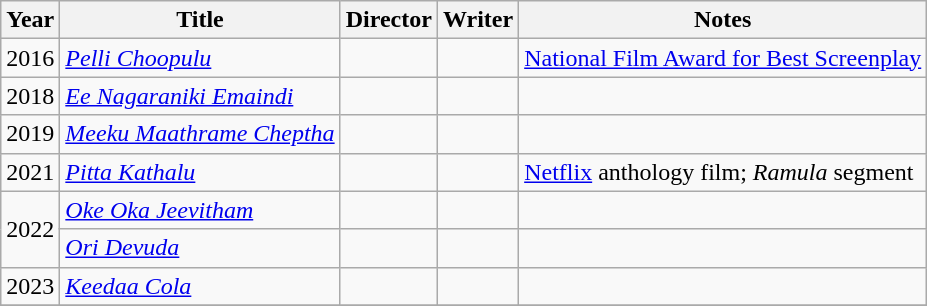<table class="wikitable sortable">
<tr>
<th>Year</th>
<th>Title</th>
<th>Director</th>
<th>Writer</th>
<th scope="col" class="unsortable">Notes</th>
</tr>
<tr>
<td>2016</td>
<td><em><a href='#'>Pelli Choopulu</a></em></td>
<td></td>
<td></td>
<td><a href='#'>National Film Award for Best Screenplay</a></td>
</tr>
<tr>
<td>2018</td>
<td><em><a href='#'>Ee Nagaraniki Emaindi</a></em></td>
<td></td>
<td></td>
<td></td>
</tr>
<tr>
<td>2019</td>
<td><em><a href='#'>Meeku Maathrame Cheptha</a></em></td>
<td></td>
<td></td>
<td></td>
</tr>
<tr>
<td>2021</td>
<td><em><a href='#'>Pitta Kathalu</a></em></td>
<td></td>
<td></td>
<td><a href='#'>Netflix</a> anthology film; <em>Ramula</em> segment</td>
</tr>
<tr>
<td rowspan="2">2022</td>
<td><em><a href='#'>Oke Oka Jeevitham</a></em></td>
<td></td>
<td></td>
<td></td>
</tr>
<tr>
<td><em><a href='#'>Ori Devuda</a></em></td>
<td></td>
<td></td>
<td></td>
</tr>
<tr>
<td>2023</td>
<td><em><a href='#'>Keedaa Cola</a></em></td>
<td></td>
<td></td>
<td></td>
</tr>
<tr>
</tr>
</table>
